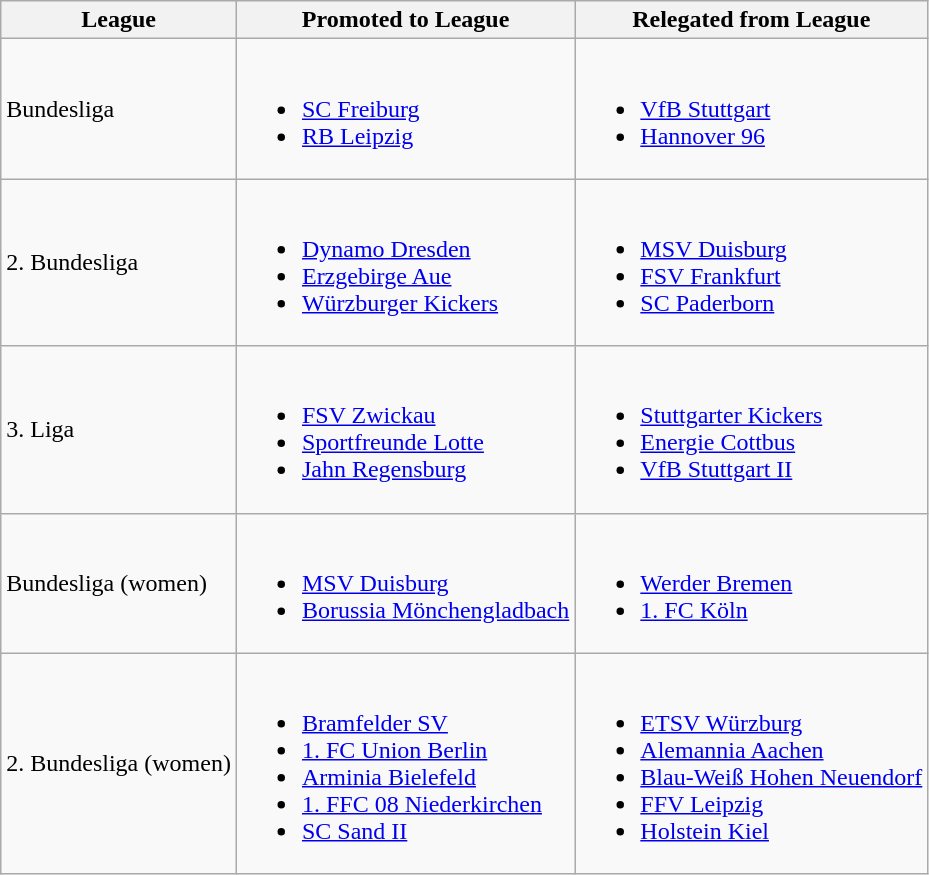<table class="wikitable">
<tr>
<th>League</th>
<th>Promoted to League</th>
<th>Relegated from League</th>
</tr>
<tr>
<td>Bundesliga</td>
<td><br><ul><li><a href='#'>SC Freiburg</a></li><li><a href='#'>RB Leipzig</a></li></ul></td>
<td><br><ul><li><a href='#'>VfB Stuttgart</a></li><li><a href='#'>Hannover 96</a></li></ul></td>
</tr>
<tr>
<td>2. Bundesliga</td>
<td><br><ul><li><a href='#'>Dynamo Dresden</a></li><li><a href='#'>Erzgebirge Aue</a></li><li><a href='#'>Würzburger Kickers</a></li></ul></td>
<td><br><ul><li><a href='#'>MSV Duisburg</a></li><li><a href='#'>FSV Frankfurt</a></li><li><a href='#'>SC Paderborn</a></li></ul></td>
</tr>
<tr>
<td>3. Liga</td>
<td><br><ul><li><a href='#'>FSV Zwickau</a></li><li><a href='#'>Sportfreunde Lotte</a></li><li><a href='#'>Jahn Regensburg</a></li></ul></td>
<td><br><ul><li><a href='#'>Stuttgarter Kickers</a></li><li><a href='#'>Energie Cottbus</a></li><li><a href='#'>VfB Stuttgart II</a></li></ul></td>
</tr>
<tr>
<td>Bundesliga (women)</td>
<td><br><ul><li><a href='#'>MSV Duisburg</a></li><li><a href='#'>Borussia Mönchengladbach</a></li></ul></td>
<td><br><ul><li><a href='#'>Werder Bremen</a></li><li><a href='#'>1. FC Köln</a></li></ul></td>
</tr>
<tr>
<td>2. Bundesliga (women)</td>
<td><br><ul><li><a href='#'>Bramfelder SV</a></li><li><a href='#'>1. FC Union Berlin</a></li><li><a href='#'>Arminia Bielefeld</a></li><li><a href='#'>1. FFC 08 Niederkirchen</a></li><li><a href='#'>SC Sand II</a></li></ul></td>
<td><br><ul><li><a href='#'>ETSV Würzburg</a></li><li><a href='#'>Alemannia Aachen</a></li><li><a href='#'>Blau-Weiß Hohen Neuendorf</a></li><li><a href='#'>FFV Leipzig</a></li><li><a href='#'>Holstein Kiel</a></li></ul></td>
</tr>
</table>
